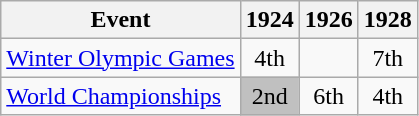<table class="wikitable">
<tr>
<th>Event</th>
<th>1924</th>
<th>1926</th>
<th>1928</th>
</tr>
<tr>
<td><a href='#'>Winter Olympic Games</a></td>
<td align="center">4th</td>
<td></td>
<td align="center">7th</td>
</tr>
<tr>
<td><a href='#'>World Championships</a></td>
<td align="center" bgcolor="silver">2nd</td>
<td align="center">6th</td>
<td align="center">4th</td>
</tr>
</table>
